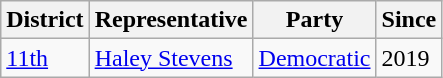<table class="wikitable">
<tr>
<th>District</th>
<th>Representative</th>
<th>Party</th>
<th>Since</th>
</tr>
<tr>
<td><a href='#'>11th</a></td>
<td><a href='#'>Haley Stevens</a></td>
<td><a href='#'>Democratic</a></td>
<td>2019</td>
</tr>
</table>
